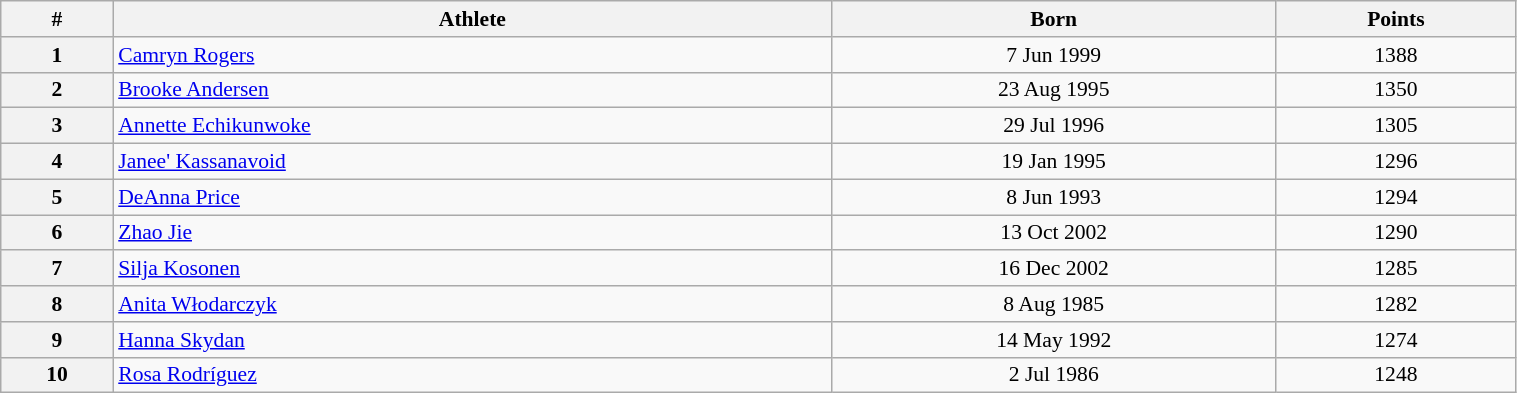<table class="wikitable" width=80% style="font-size:90%; text-align:center;">
<tr>
<th>#</th>
<th>Athlete</th>
<th>Born</th>
<th>Points</th>
</tr>
<tr>
<th>1</th>
<td align=left> <a href='#'>Camryn Rogers</a></td>
<td>7 Jun 1999</td>
<td>1388</td>
</tr>
<tr>
<th>2</th>
<td align=left> <a href='#'>Brooke Andersen</a></td>
<td>23 Aug 1995</td>
<td>1350</td>
</tr>
<tr>
<th>3</th>
<td align=left> <a href='#'>Annette Echikunwoke</a></td>
<td>29 Jul 1996</td>
<td>1305</td>
</tr>
<tr>
<th>4</th>
<td align=left> <a href='#'>Janee' Kassanavoid</a></td>
<td>19 Jan 1995</td>
<td>1296</td>
</tr>
<tr>
<th>5</th>
<td align=left> <a href='#'>DeAnna Price</a></td>
<td>8 Jun 1993</td>
<td>1294</td>
</tr>
<tr>
<th>6</th>
<td align=left> <a href='#'>Zhao Jie</a></td>
<td>13 Oct 2002</td>
<td>1290</td>
</tr>
<tr>
<th>7</th>
<td align=left> <a href='#'>Silja Kosonen</a></td>
<td>16 Dec 2002</td>
<td>1285</td>
</tr>
<tr>
<th>8</th>
<td align=left> <a href='#'>Anita Włodarczyk</a></td>
<td>8 Aug 1985</td>
<td>1282</td>
</tr>
<tr>
<th>9</th>
<td align=left> <a href='#'>Hanna Skydan</a></td>
<td>14 May 1992</td>
<td>1274</td>
</tr>
<tr>
<th>10</th>
<td align=left> <a href='#'>Rosa Rodríguez</a></td>
<td>2 Jul 1986</td>
<td>1248</td>
</tr>
</table>
